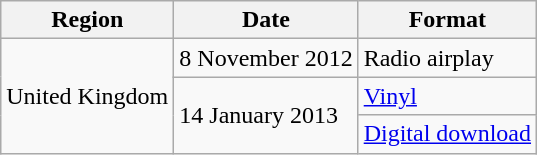<table class=wikitable>
<tr>
<th scope="col">Region</th>
<th scope="col">Date</th>
<th scope="col">Format</th>
</tr>
<tr>
<td rowspan="3">United Kingdom</td>
<td>8 November 2012</td>
<td>Radio airplay</td>
</tr>
<tr>
<td rowspan="2">14 January 2013</td>
<td><a href='#'>Vinyl</a></td>
</tr>
<tr>
<td><a href='#'>Digital download</a></td>
</tr>
</table>
